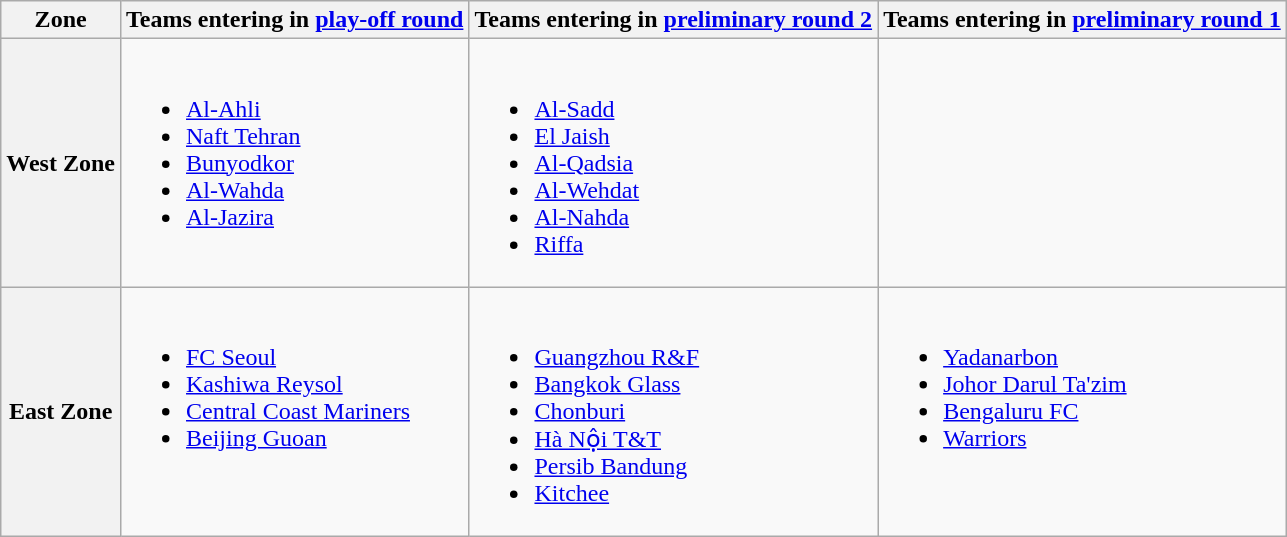<table class="wikitable">
<tr>
<th>Zone</th>
<th>Teams entering in <a href='#'>play-off round</a></th>
<th>Teams entering in <a href='#'>preliminary round 2</a></th>
<th>Teams entering in <a href='#'>preliminary round 1</a></th>
</tr>
<tr>
<th>West Zone</th>
<td valign=top><br><ul><li> <a href='#'>Al-Ahli</a></li><li> <a href='#'>Naft Tehran</a></li><li> <a href='#'>Bunyodkor</a></li><li> <a href='#'>Al-Wahda</a></li><li> <a href='#'>Al-Jazira</a></li></ul></td>
<td valign=top><br><ul><li> <a href='#'>Al-Sadd</a></li><li> <a href='#'>El Jaish</a></li><li> <a href='#'>Al-Qadsia</a></li><li> <a href='#'>Al-Wehdat</a></li><li> <a href='#'>Al-Nahda</a></li><li> <a href='#'>Riffa</a></li></ul></td>
<td valign=top></td>
</tr>
<tr>
<th>East Zone</th>
<td valign=top><br><ul><li> <a href='#'>FC Seoul</a></li><li> <a href='#'>Kashiwa Reysol</a></li><li> <a href='#'>Central Coast Mariners</a></li><li> <a href='#'>Beijing Guoan</a></li></ul></td>
<td valign=top><br><ul><li> <a href='#'>Guangzhou R&F</a></li><li> <a href='#'>Bangkok Glass</a></li><li> <a href='#'>Chonburi</a></li><li> <a href='#'>Hà Nội T&T</a></li><li> <a href='#'>Persib Bandung</a></li><li> <a href='#'>Kitchee</a></li></ul></td>
<td valign=top><br><ul><li> <a href='#'>Yadanarbon</a></li><li> <a href='#'>Johor Darul Ta'zim</a></li><li> <a href='#'>Bengaluru FC</a></li><li> <a href='#'>Warriors</a></li></ul></td>
</tr>
</table>
